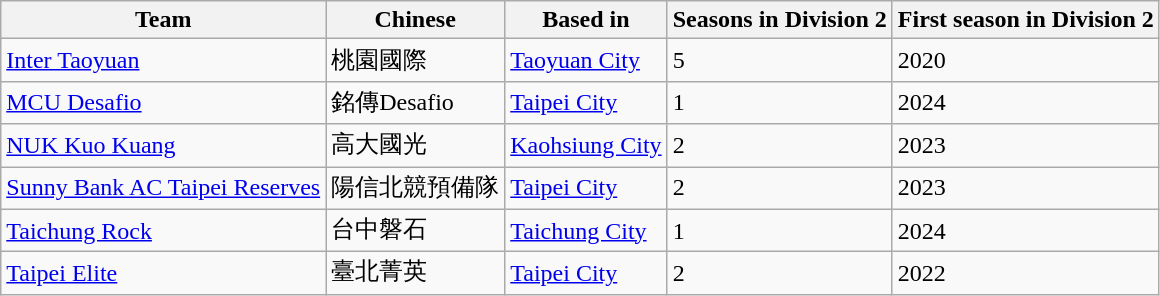<table class="wikitable sortable">
<tr>
<th>Team</th>
<th>Chinese</th>
<th>Based in</th>
<th>Seasons in Division 2</th>
<th>First season in Division 2</th>
</tr>
<tr>
<td><a href='#'>Inter Taoyuan</a></td>
<td>桃園國際</td>
<td><a href='#'>Taoyuan City</a></td>
<td>5</td>
<td>2020</td>
</tr>
<tr>
<td><a href='#'>MCU Desafio</a></td>
<td>銘傳Desafio</td>
<td><a href='#'>Taipei City</a></td>
<td>1</td>
<td>2024</td>
</tr>
<tr>
<td><a href='#'>NUK Kuo Kuang</a></td>
<td>高大國光</td>
<td><a href='#'>Kaohsiung City</a></td>
<td>2</td>
<td>2023</td>
</tr>
<tr>
<td><a href='#'>Sunny Bank AC Taipei Reserves</a></td>
<td>陽信北競預備隊</td>
<td><a href='#'>Taipei City</a></td>
<td>2</td>
<td>2023</td>
</tr>
<tr>
<td><a href='#'>Taichung Rock</a></td>
<td>台中磐石</td>
<td><a href='#'>Taichung City</a></td>
<td>1</td>
<td>2024</td>
</tr>
<tr>
<td><a href='#'>Taipei Elite</a></td>
<td>臺北菁英</td>
<td><a href='#'>Taipei City</a></td>
<td>2</td>
<td>2022</td>
</tr>
</table>
